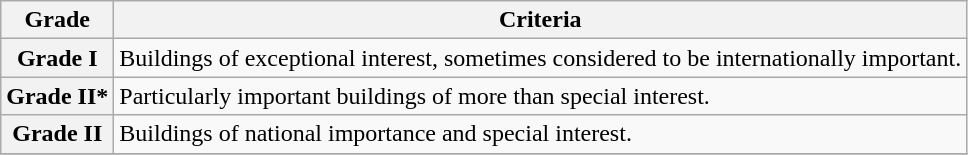<table class="wikitable" border="1">
<tr>
<th>Grade</th>
<th>Criteria</th>
</tr>
<tr>
<th>Grade I</th>
<td>Buildings of exceptional interest, sometimes considered to be internationally important.</td>
</tr>
<tr>
<th>Grade II*</th>
<td>Particularly important buildings of more than special interest.</td>
</tr>
<tr>
<th>Grade II</th>
<td>Buildings of national importance and special interest.</td>
</tr>
<tr>
</tr>
</table>
